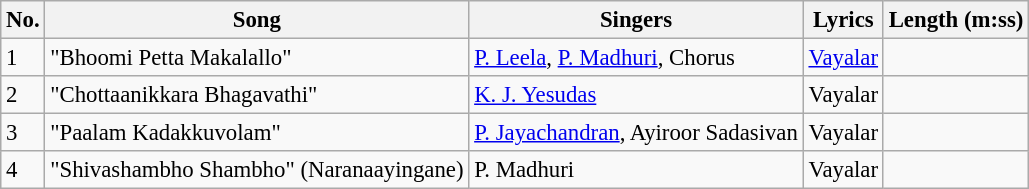<table class="wikitable" style="font-size:95%;">
<tr>
<th>No.</th>
<th>Song</th>
<th>Singers</th>
<th>Lyrics</th>
<th>Length (m:ss)</th>
</tr>
<tr>
<td>1</td>
<td>"Bhoomi Petta Makalallo"</td>
<td><a href='#'>P. Leela</a>, <a href='#'>P. Madhuri</a>, Chorus</td>
<td><a href='#'>Vayalar</a></td>
<td></td>
</tr>
<tr>
<td>2</td>
<td>"Chottaanikkara Bhagavathi"</td>
<td><a href='#'>K. J. Yesudas</a></td>
<td>Vayalar</td>
<td></td>
</tr>
<tr>
<td>3</td>
<td>"Paalam Kadakkuvolam"</td>
<td><a href='#'>P. Jayachandran</a>, Ayiroor Sadasivan</td>
<td>Vayalar</td>
<td></td>
</tr>
<tr>
<td>4</td>
<td>"Shivashambho Shambho" (Naranaayingane)</td>
<td>P. Madhuri</td>
<td>Vayalar</td>
<td></td>
</tr>
</table>
